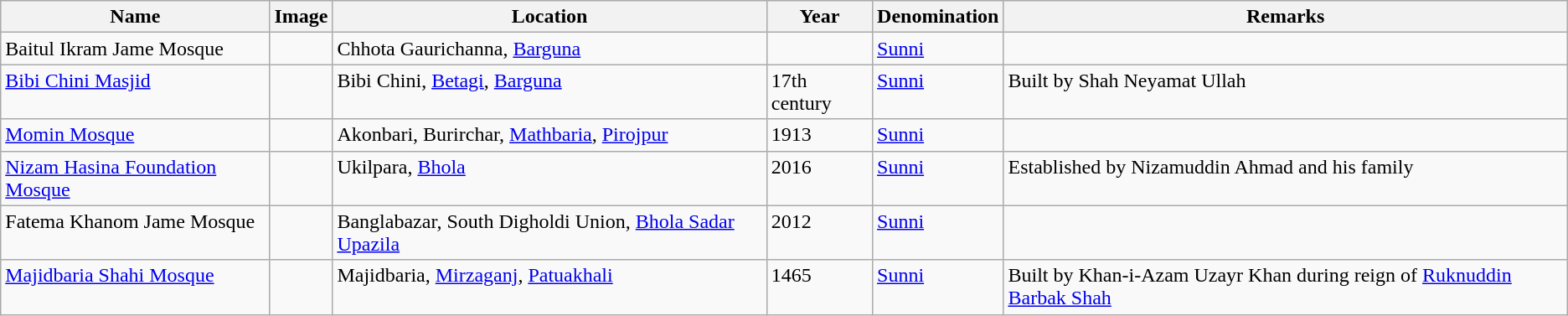<table class="wikitable sortable">
<tr>
<th>Name</th>
<th align=center class=unsortable>Image</th>
<th>Location</th>
<th>Year</th>
<th>Denomination</th>
<th align=left class=unsortable>Remarks</th>
</tr>
<tr valign=top>
<td>Baitul Ikram Jame Mosque</td>
<td></td>
<td>Chhota Gaurichanna, <a href='#'>Barguna</a></td>
<td></td>
<td><a href='#'>Sunni</a></td>
<td></td>
</tr>
<tr valign=top>
<td><a href='#'>Bibi Chini Masjid</a></td>
<td></td>
<td>Bibi Chini, <a href='#'>Betagi</a>, <a href='#'>Barguna</a></td>
<td>17th century</td>
<td><a href='#'>Sunni</a></td>
<td>Built by Shah Neyamat Ullah</td>
</tr>
<tr valign=top>
<td><a href='#'>Momin Mosque</a></td>
<td></td>
<td>Akonbari, Burirchar, <a href='#'>Mathbaria</a>, <a href='#'>Pirojpur</a></td>
<td>1913</td>
<td><a href='#'>Sunni</a></td>
<td></td>
</tr>
<tr valign=top>
<td><a href='#'>Nizam Hasina Foundation Mosque</a></td>
<td></td>
<td>Ukilpara, <a href='#'>Bhola</a></td>
<td>2016</td>
<td><a href='#'>Sunni</a></td>
<td>Established by Nizamuddin Ahmad and his family</td>
</tr>
<tr valign=top>
<td>Fatema Khanom Jame Mosque</td>
<td></td>
<td>Banglabazar, South Digholdi Union, <a href='#'>Bhola Sadar Upazila</a></td>
<td>2012</td>
<td><a href='#'>Sunni</a></td>
<td></td>
</tr>
<tr valign=top>
<td><a href='#'>Majidbaria Shahi Mosque</a></td>
<td></td>
<td>Majidbaria, <a href='#'>Mirzaganj</a>, <a href='#'>Patuakhali</a></td>
<td>1465</td>
<td><a href='#'>Sunni</a></td>
<td>Built by Khan-i-Azam Uzayr Khan during reign of <a href='#'>Ruknuddin Barbak Shah</a></td>
</tr>
</table>
